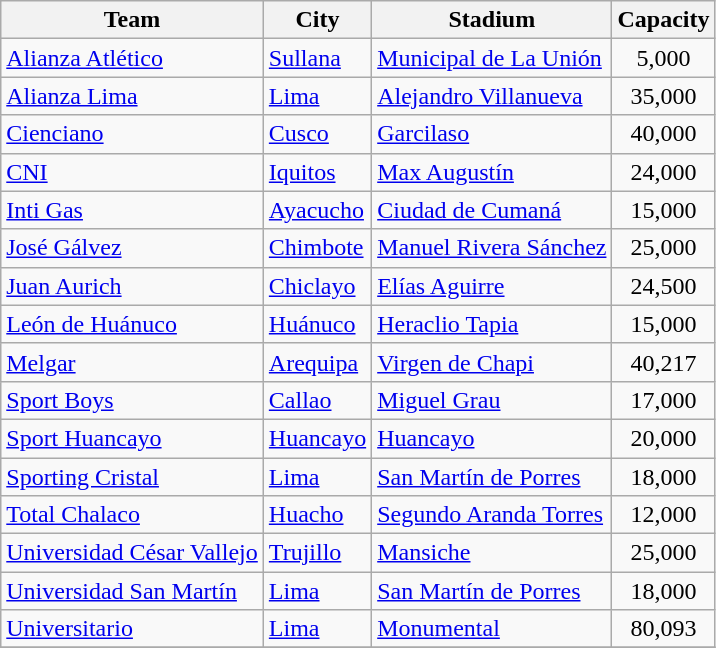<table class="wikitable sortable">
<tr>
<th>Team</th>
<th>City</th>
<th>Stadium</th>
<th>Capacity</th>
</tr>
<tr>
<td><a href='#'>Alianza Atlético</a></td>
<td><a href='#'>Sullana</a></td>
<td><a href='#'>Municipal de La Unión</a></td>
<td align="center">5,000</td>
</tr>
<tr>
<td><a href='#'>Alianza Lima</a></td>
<td><a href='#'>Lima</a></td>
<td><a href='#'>Alejandro Villanueva</a></td>
<td align="center">35,000</td>
</tr>
<tr>
<td><a href='#'>Cienciano</a></td>
<td><a href='#'>Cusco</a></td>
<td><a href='#'>Garcilaso</a></td>
<td align="center">40,000</td>
</tr>
<tr>
<td><a href='#'>CNI</a></td>
<td><a href='#'>Iquitos</a></td>
<td><a href='#'>Max Augustín</a></td>
<td align="center">24,000</td>
</tr>
<tr>
<td><a href='#'>Inti Gas</a></td>
<td><a href='#'>Ayacucho</a></td>
<td><a href='#'>Ciudad de Cumaná</a></td>
<td align="center">15,000</td>
</tr>
<tr>
<td><a href='#'>José Gálvez</a></td>
<td><a href='#'>Chimbote</a></td>
<td><a href='#'>Manuel Rivera Sánchez</a></td>
<td align="center">25,000</td>
</tr>
<tr>
<td><a href='#'>Juan Aurich</a></td>
<td><a href='#'>Chiclayo</a></td>
<td><a href='#'>Elías Aguirre</a></td>
<td align="center">24,500</td>
</tr>
<tr>
<td><a href='#'>León de Huánuco</a></td>
<td><a href='#'>Huánuco</a></td>
<td><a href='#'>Heraclio Tapia</a></td>
<td align="center">15,000</td>
</tr>
<tr>
<td><a href='#'>Melgar</a></td>
<td><a href='#'>Arequipa</a></td>
<td><a href='#'>Virgen de Chapi</a></td>
<td align="center">40,217</td>
</tr>
<tr>
<td><a href='#'>Sport Boys</a></td>
<td><a href='#'>Callao</a></td>
<td><a href='#'>Miguel Grau</a></td>
<td align="center">17,000</td>
</tr>
<tr>
<td><a href='#'>Sport Huancayo</a></td>
<td><a href='#'>Huancayo</a></td>
<td><a href='#'>Huancayo</a></td>
<td align="center">20,000</td>
</tr>
<tr>
<td><a href='#'>Sporting Cristal</a></td>
<td><a href='#'>Lima</a></td>
<td><a href='#'>San Martín de Porres</a></td>
<td align="center">18,000</td>
</tr>
<tr>
<td><a href='#'>Total Chalaco</a></td>
<td><a href='#'>Huacho</a></td>
<td><a href='#'>Segundo Aranda Torres</a></td>
<td align="center">12,000</td>
</tr>
<tr>
<td><a href='#'>Universidad César Vallejo</a></td>
<td><a href='#'>Trujillo</a></td>
<td><a href='#'>Mansiche</a></td>
<td align="center">25,000</td>
</tr>
<tr>
<td><a href='#'>Universidad San Martín</a></td>
<td><a href='#'>Lima</a></td>
<td><a href='#'>San Martín de Porres</a></td>
<td align="center">18,000</td>
</tr>
<tr>
<td><a href='#'>Universitario</a></td>
<td><a href='#'>Lima</a></td>
<td><a href='#'>Monumental</a></td>
<td align="center">80,093</td>
</tr>
<tr>
</tr>
</table>
